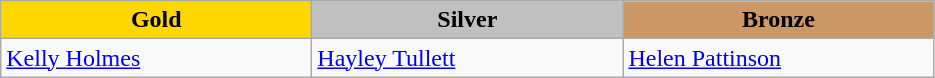<table class="wikitable" style="text-align:left">
<tr align="center">
<td width=200 bgcolor=gold><strong>Gold</strong></td>
<td width=200 bgcolor=silver><strong>Silver</strong></td>
<td width=200 bgcolor=CC9966><strong>Bronze</strong></td>
</tr>
<tr>
<td><a href='#'>Kelly Holmes</a><br><em></em></td>
<td><a href='#'>Hayley Tullett</a><br><em></em></td>
<td><a href='#'>Helen Pattinson</a><br><em></em></td>
</tr>
</table>
